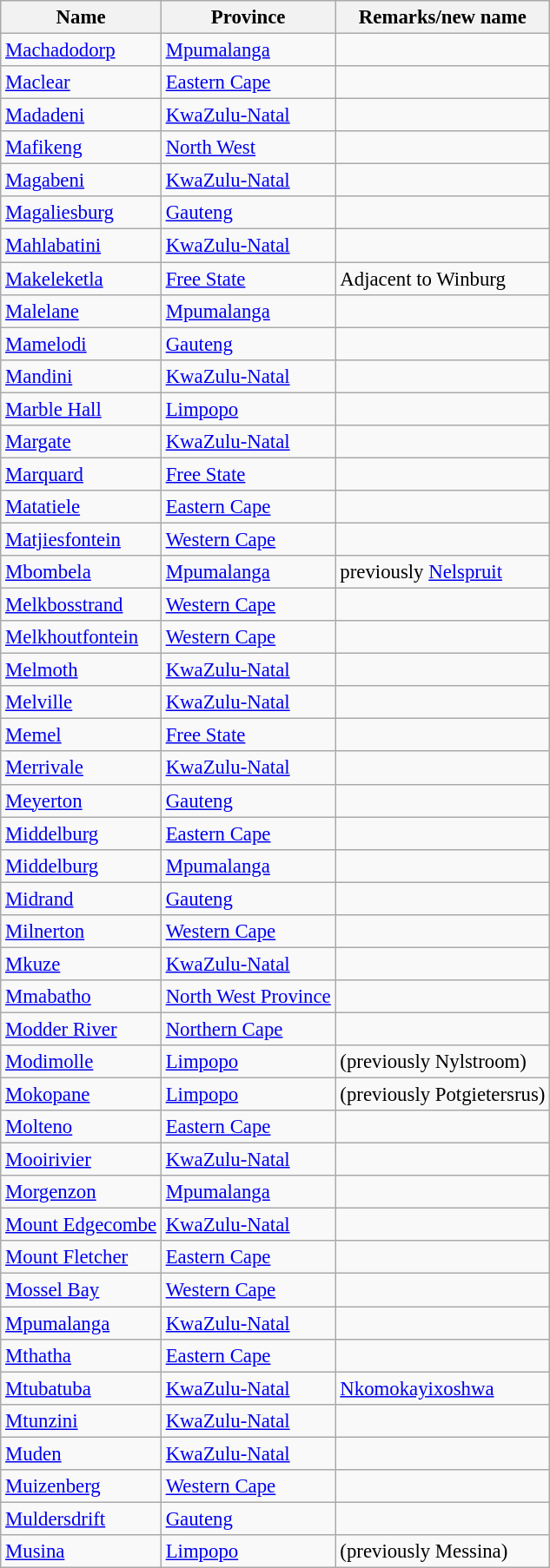<table class="wikitable sortable" style="font-size: 95%;">
<tr>
<th>Name</th>
<th>Province</th>
<th>Remarks/new name</th>
</tr>
<tr>
<td><a href='#'>Machadodorp</a></td>
<td><a href='#'>Mpumalanga</a></td>
<td></td>
</tr>
<tr>
<td><a href='#'>Maclear</a></td>
<td><a href='#'>Eastern Cape</a></td>
<td></td>
</tr>
<tr>
<td><a href='#'>Madadeni</a></td>
<td><a href='#'>KwaZulu-Natal</a></td>
<td></td>
</tr>
<tr>
<td><a href='#'>Mafikeng</a></td>
<td><a href='#'>North West</a></td>
<td></td>
</tr>
<tr>
<td><a href='#'>Magabeni</a></td>
<td><a href='#'>KwaZulu-Natal</a></td>
<td></td>
</tr>
<tr>
<td><a href='#'>Magaliesburg</a></td>
<td><a href='#'>Gauteng</a></td>
<td></td>
</tr>
<tr>
<td><a href='#'>Mahlabatini</a></td>
<td><a href='#'>KwaZulu-Natal</a></td>
<td></td>
</tr>
<tr>
<td><a href='#'>Makeleketla</a></td>
<td><a href='#'>Free State</a></td>
<td>Adjacent to Winburg</td>
</tr>
<tr>
<td><a href='#'>Malelane</a></td>
<td><a href='#'>Mpumalanga</a></td>
<td></td>
</tr>
<tr>
<td><a href='#'>Mamelodi</a></td>
<td><a href='#'>Gauteng</a></td>
<td></td>
</tr>
<tr>
<td><a href='#'>Mandini</a></td>
<td><a href='#'>KwaZulu-Natal</a></td>
<td></td>
</tr>
<tr>
<td><a href='#'>Marble Hall</a></td>
<td><a href='#'>Limpopo</a></td>
<td></td>
</tr>
<tr>
<td><a href='#'>Margate</a></td>
<td><a href='#'>KwaZulu-Natal</a></td>
<td></td>
</tr>
<tr>
<td><a href='#'>Marquard</a></td>
<td><a href='#'>Free State</a></td>
<td></td>
</tr>
<tr>
<td><a href='#'>Matatiele</a></td>
<td><a href='#'>Eastern Cape</a></td>
<td></td>
</tr>
<tr>
<td><a href='#'>Matjiesfontein</a></td>
<td><a href='#'>Western Cape</a></td>
<td></td>
</tr>
<tr>
<td><a href='#'>Mbombela</a></td>
<td><a href='#'>Mpumalanga</a></td>
<td>previously <a href='#'>Nelspruit</a></td>
</tr>
<tr>
<td><a href='#'>Melkbosstrand</a></td>
<td><a href='#'>Western Cape</a></td>
<td></td>
</tr>
<tr>
<td><a href='#'>Melkhoutfontein</a></td>
<td><a href='#'>Western Cape</a></td>
<td></td>
</tr>
<tr>
<td><a href='#'>Melmoth</a></td>
<td><a href='#'>KwaZulu-Natal</a></td>
<td></td>
</tr>
<tr>
<td><a href='#'>Melville</a></td>
<td><a href='#'>KwaZulu-Natal</a></td>
<td></td>
</tr>
<tr>
<td><a href='#'>Memel</a></td>
<td><a href='#'>Free State</a></td>
<td></td>
</tr>
<tr>
<td><a href='#'>Merrivale</a></td>
<td><a href='#'>KwaZulu-Natal</a></td>
<td></td>
</tr>
<tr>
<td><a href='#'>Meyerton</a></td>
<td><a href='#'>Gauteng</a></td>
<td></td>
</tr>
<tr>
<td><a href='#'>Middelburg</a></td>
<td><a href='#'>Eastern Cape</a></td>
<td></td>
</tr>
<tr>
<td><a href='#'>Middelburg</a></td>
<td><a href='#'>Mpumalanga</a></td>
<td></td>
</tr>
<tr>
<td><a href='#'>Midrand</a></td>
<td><a href='#'>Gauteng</a></td>
<td></td>
</tr>
<tr>
<td><a href='#'>Milnerton</a></td>
<td><a href='#'>Western Cape</a></td>
<td></td>
</tr>
<tr>
<td><a href='#'>Mkuze</a></td>
<td><a href='#'>KwaZulu-Natal</a></td>
<td></td>
</tr>
<tr>
<td><a href='#'>Mmabatho</a></td>
<td><a href='#'>North West Province</a></td>
<td></td>
</tr>
<tr>
<td><a href='#'>Modder River</a></td>
<td><a href='#'>Northern Cape</a></td>
<td></td>
</tr>
<tr>
<td><a href='#'>Modimolle</a></td>
<td><a href='#'>Limpopo</a></td>
<td>(previously Nylstroom)</td>
</tr>
<tr>
<td><a href='#'>Mokopane</a></td>
<td><a href='#'>Limpopo</a></td>
<td>(previously Potgietersrus)</td>
</tr>
<tr>
<td><a href='#'>Molteno</a></td>
<td><a href='#'>Eastern Cape</a></td>
<td></td>
</tr>
<tr>
<td><a href='#'>Mooirivier</a></td>
<td><a href='#'>KwaZulu-Natal</a></td>
<td></td>
</tr>
<tr>
<td><a href='#'>Morgenzon</a></td>
<td><a href='#'>Mpumalanga</a></td>
<td></td>
</tr>
<tr>
<td><a href='#'>Mount Edgecombe</a></td>
<td><a href='#'>KwaZulu-Natal</a></td>
<td></td>
</tr>
<tr>
<td><a href='#'>Mount Fletcher</a></td>
<td><a href='#'>Eastern Cape</a></td>
<td></td>
</tr>
<tr>
<td><a href='#'>Mossel Bay</a></td>
<td><a href='#'>Western Cape</a></td>
<td></td>
</tr>
<tr>
<td><a href='#'>Mpumalanga</a></td>
<td><a href='#'>KwaZulu-Natal</a></td>
<td></td>
</tr>
<tr>
<td><a href='#'>Mthatha</a></td>
<td><a href='#'>Eastern Cape</a></td>
<td></td>
</tr>
<tr>
<td><a href='#'>Mtubatuba</a></td>
<td><a href='#'>KwaZulu-Natal</a></td>
<td><a href='#'>Nkomokayixoshwa</a></td>
</tr>
<tr>
<td><a href='#'>Mtunzini</a></td>
<td><a href='#'>KwaZulu-Natal</a></td>
<td></td>
</tr>
<tr>
<td><a href='#'>Muden</a></td>
<td><a href='#'>KwaZulu-Natal</a></td>
<td></td>
</tr>
<tr>
<td><a href='#'>Muizenberg</a></td>
<td><a href='#'>Western Cape</a></td>
<td></td>
</tr>
<tr>
<td><a href='#'>Muldersdrift</a></td>
<td><a href='#'>Gauteng</a></td>
<td></td>
</tr>
<tr>
<td><a href='#'>Musina</a></td>
<td><a href='#'>Limpopo</a></td>
<td>(previously Messina)</td>
</tr>
</table>
